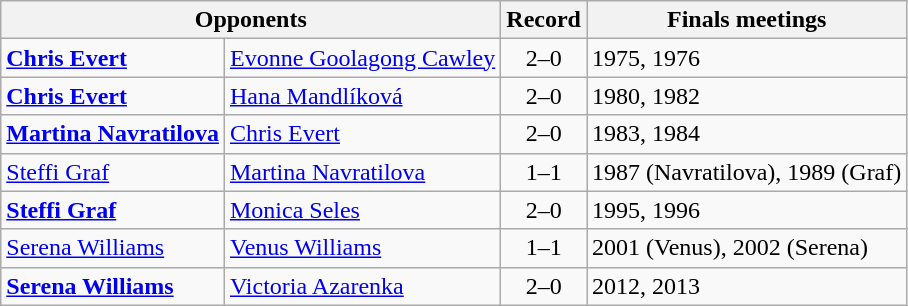<table class="wikitable">
<tr>
<th colspan=2>Opponents</th>
<th>Record</th>
<th>Finals meetings</th>
</tr>
<tr>
<td> <strong><a href='#'>Chris Evert</a></strong></td>
<td> <a href='#'>Evonne Goolagong Cawley</a></td>
<td align=center>2–0</td>
<td>1975, 1976</td>
</tr>
<tr>
<td> <strong><a href='#'>Chris Evert</a></strong></td>
<td> <a href='#'>Hana Mandlíková</a></td>
<td align=center>2–0</td>
<td>1980, 1982</td>
</tr>
<tr>
<td> <strong><a href='#'>Martina Navratilova</a></strong></td>
<td> <a href='#'>Chris Evert</a></td>
<td align=center>2–0</td>
<td>1983, 1984</td>
</tr>
<tr>
<td> <a href='#'>Steffi Graf</a></td>
<td> <a href='#'>Martina Navratilova</a></td>
<td align=center>1–1</td>
<td>1987 (Navratilova), 1989 (Graf)</td>
</tr>
<tr>
<td> <strong><a href='#'>Steffi Graf</a></strong></td>
<td> <a href='#'>Monica Seles</a></td>
<td align=center>2–0</td>
<td>1995, 1996</td>
</tr>
<tr>
<td> <a href='#'>Serena Williams</a></td>
<td> <a href='#'>Venus Williams</a></td>
<td align=center>1–1</td>
<td>2001 (Venus), 2002 (Serena)</td>
</tr>
<tr>
<td> <strong><a href='#'>Serena Williams</a></strong></td>
<td> <a href='#'>Victoria Azarenka</a></td>
<td align=center>2–0</td>
<td>2012, 2013</td>
</tr>
</table>
